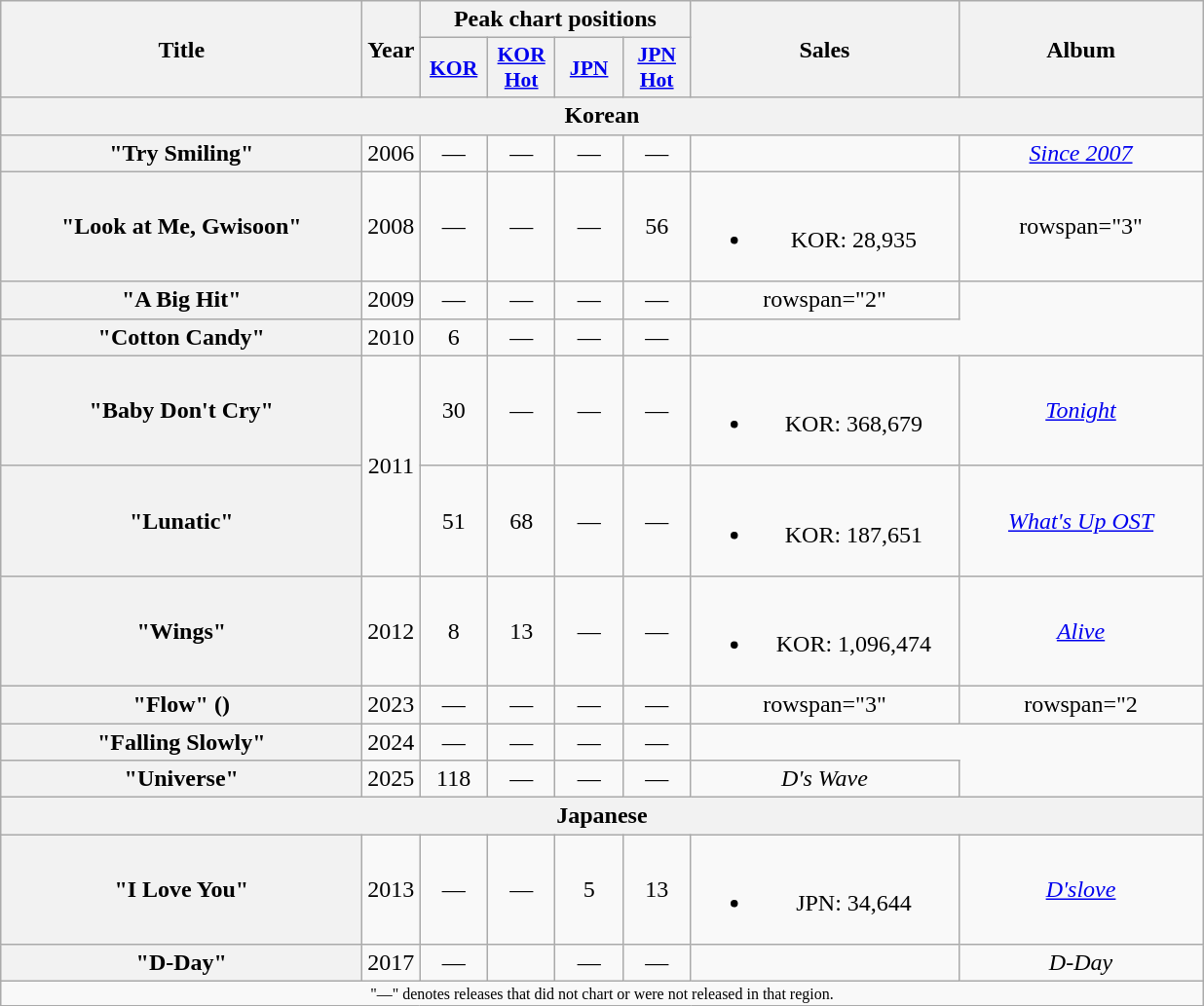<table class="wikitable plainrowheaders" style="text-align:center;">
<tr>
<th scope="col" rowspan="2" style="width:15em;">Title</th>
<th scope="col" rowspan="2" style="width:2em;">Year</th>
<th scope="col" colspan="4">Peak chart positions</th>
<th scope="col" rowspan="2" style="width:11em;">Sales</th>
<th scope="col" rowspan="2" style="width:10em;">Album</th>
</tr>
<tr>
<th style="width:2.75em;font-size:90%"><a href='#'>KOR</a><br></th>
<th style="width:2.75em;font-size:90%"><a href='#'>KOR<br>Hot</a><br></th>
<th style="width:2.75em;font-size:90%"><a href='#'>JPN</a><br></th>
<th style="width:2.75em;font-size:90%"><a href='#'>JPN<br>Hot</a><br></th>
</tr>
<tr>
<th colspan="9">Korean</th>
</tr>
<tr>
<th scope="row">"Try Smiling"</th>
<td>2006</td>
<td>—</td>
<td>—</td>
<td>—</td>
<td>—</td>
<td></td>
<td><em><a href='#'>Since 2007</a></em></td>
</tr>
<tr>
<th scope="row">"Look at Me, Gwisoon"</th>
<td>2008</td>
<td>—</td>
<td>—</td>
<td>—</td>
<td>56</td>
<td><br><ul><li>KOR: 28,935</li></ul></td>
<td>rowspan="3" </td>
</tr>
<tr>
<th scope="row">"A Big Hit"</th>
<td>2009</td>
<td>—</td>
<td>—</td>
<td>—</td>
<td>—</td>
<td>rowspan="2" </td>
</tr>
<tr>
<th scope="row">"Cotton Candy"</th>
<td>2010</td>
<td>6</td>
<td>—</td>
<td>—</td>
<td>—</td>
</tr>
<tr>
<th scope="row">"Baby Don't Cry"</th>
<td rowspan="2">2011</td>
<td>30</td>
<td>—</td>
<td>—</td>
<td>—</td>
<td><br><ul><li>KOR: 368,679</li></ul></td>
<td><em><a href='#'>Tonight</a></em></td>
</tr>
<tr>
<th scope="row">"Lunatic"</th>
<td>51</td>
<td>68</td>
<td>—</td>
<td>—</td>
<td><br><ul><li>KOR: 187,651</li></ul></td>
<td><em><a href='#'>What's Up OST</a></em></td>
</tr>
<tr>
<th scope="row">"Wings"</th>
<td>2012</td>
<td>8</td>
<td>13</td>
<td>—</td>
<td>—</td>
<td><br><ul><li>KOR: 1,096,474</li></ul></td>
<td style="text-align:center;"><em><a href='#'>Alive</a></em></td>
</tr>
<tr>
<th scope="row">"Flow" ()</th>
<td>2023</td>
<td>—</td>
<td>—</td>
<td>—</td>
<td>—</td>
<td>rowspan="3" </td>
<td>rowspan="2 </td>
</tr>
<tr>
<th scope="row">"Falling Slowly"</th>
<td>2024</td>
<td>—</td>
<td>—</td>
<td>—</td>
<td>—</td>
</tr>
<tr>
<th scope="row">"Universe"</th>
<td>2025</td>
<td>118</td>
<td>—</td>
<td>—</td>
<td>—</td>
<td><em>D's Wave</em></td>
</tr>
<tr>
<th colspan="9">Japanese</th>
</tr>
<tr>
<th scope="row">"I Love You"</th>
<td>2013</td>
<td>—</td>
<td>—</td>
<td>5</td>
<td>13</td>
<td><br><ul><li>JPN: 34,644</li></ul></td>
<td><em><a href='#'>D'slove</a></em></td>
</tr>
<tr>
<th scope="row">"D-Day"</th>
<td>2017</td>
<td>—</td>
<td></td>
<td>—</td>
<td>—</td>
<td></td>
<td><em>D-Day</em></td>
</tr>
<tr>
<td colspan="8" style="font-size:8pt;">"—" denotes releases that did not chart or were not released in that region.</td>
</tr>
</table>
